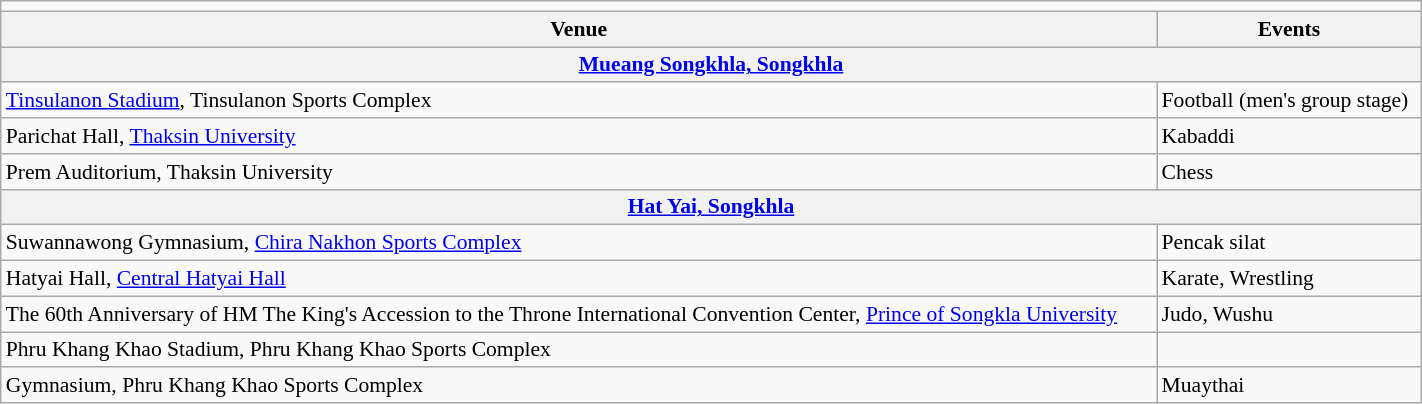<table class="wikitable" style="width:75%; font-size:90%;">
<tr>
<td colspan="2" style="text-align:center;"></td>
</tr>
<tr>
<th>Venue</th>
<th>Events</th>
</tr>
<tr>
<th colspan="2"><a href='#'>Mueang Songkhla, Songkhla</a></th>
</tr>
<tr>
<td><a href='#'>Tinsulanon Stadium</a>, Tinsulanon Sports Complex</td>
<td>Football (men's group stage)</td>
</tr>
<tr>
<td>Parichat Hall, <a href='#'>Thaksin University</a></td>
<td>Kabaddi</td>
</tr>
<tr>
<td>Prem Auditorium, Thaksin University</td>
<td>Chess</td>
</tr>
<tr>
<th colspan="2"><a href='#'>Hat Yai, Songkhla</a></th>
</tr>
<tr>
<td>Suwannawong Gymnasium, <a href='#'>Chira Nakhon Sports Complex</a></td>
<td>Pencak silat</td>
</tr>
<tr>
<td>Hatyai Hall, <a href='#'>Central Hatyai Hall</a></td>
<td>Karate, Wrestling</td>
</tr>
<tr>
<td>The 60th Anniversary of HM The King's Accession to the Throne International Convention Center, <a href='#'>Prince of Songkla University</a></td>
<td>Judo, Wushu</td>
</tr>
<tr>
<td>Phru Khang Khao Stadium, Phru Khang Khao Sports Complex</td>
<td></td>
</tr>
<tr>
<td>Gymnasium, Phru Khang Khao Sports Complex</td>
<td>Muaythai</td>
</tr>
</table>
